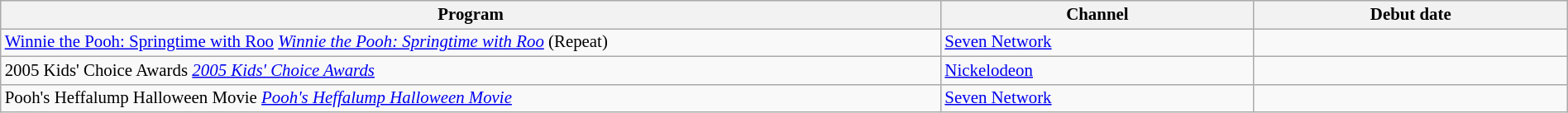<table class="wikitable sortable" width="100%" style="font-size:87%;">
<tr bgcolor="#efefef">
<th width=60%>Program</th>
<th width=20%>Channel</th>
<th width=20%>Debut date</th>
</tr>
<tr>
<td><span><a href='#'>Winnie the Pooh: Springtime with Roo</a></span>  <em><a href='#'>Winnie the Pooh: Springtime with Roo</a></em> (Repeat)</td>
<td><a href='#'>Seven Network</a></td>
<td></td>
</tr>
<tr>
<td><span>2005 Kids' Choice Awards</span>  <em><a href='#'>2005 Kids' Choice Awards</a></em></td>
<td><a href='#'>Nickelodeon</a></td>
<td></td>
</tr>
<tr>
<td><span>Pooh's Heffalump Halloween Movie</span>  <em><a href='#'>Pooh's Heffalump Halloween Movie</a></em></td>
<td><a href='#'>Seven Network</a></td>
<td></td>
</tr>
</table>
